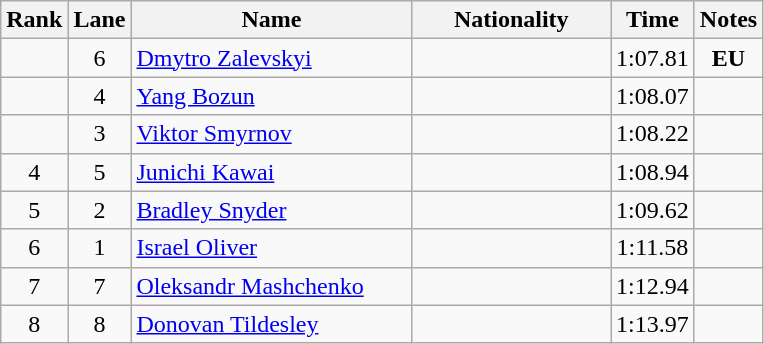<table class="wikitable sortable" style="text-align:center">
<tr>
<th>Rank</th>
<th>Lane</th>
<th style="width:180px">Name</th>
<th style="width:125px">Nationality</th>
<th>Time</th>
<th>Notes</th>
</tr>
<tr>
<td></td>
<td>6</td>
<td style="text-align:left;"><a href='#'>Dmytro Zalevskyi</a></td>
<td style="text-align:left;"></td>
<td>1:07.81</td>
<td><strong>EU</strong></td>
</tr>
<tr>
<td></td>
<td>4</td>
<td style="text-align:left;"><a href='#'>Yang Bozun</a></td>
<td style="text-align:left;"></td>
<td>1:08.07</td>
<td></td>
</tr>
<tr>
<td></td>
<td>3</td>
<td style="text-align:left;"><a href='#'>Viktor Smyrnov</a></td>
<td style="text-align:left;"></td>
<td>1:08.22</td>
<td></td>
</tr>
<tr>
<td>4</td>
<td>5</td>
<td style="text-align:left;"><a href='#'>Junichi Kawai</a></td>
<td style="text-align:left;"></td>
<td>1:08.94</td>
<td></td>
</tr>
<tr>
<td>5</td>
<td>2</td>
<td style="text-align:left;"><a href='#'>Bradley Snyder</a></td>
<td style="text-align:left;"></td>
<td>1:09.62</td>
<td></td>
</tr>
<tr>
<td>6</td>
<td>1</td>
<td style="text-align:left;"><a href='#'>Israel Oliver</a></td>
<td style="text-align:left;"></td>
<td>1:11.58</td>
<td></td>
</tr>
<tr>
<td>7</td>
<td>7</td>
<td style="text-align:left;"><a href='#'>Oleksandr Mashchenko</a></td>
<td style="text-align:left;"></td>
<td>1:12.94</td>
<td></td>
</tr>
<tr>
<td>8</td>
<td>8</td>
<td style="text-align:left;"><a href='#'>Donovan Tildesley</a></td>
<td style="text-align:left;"></td>
<td>1:13.97</td>
<td></td>
</tr>
</table>
